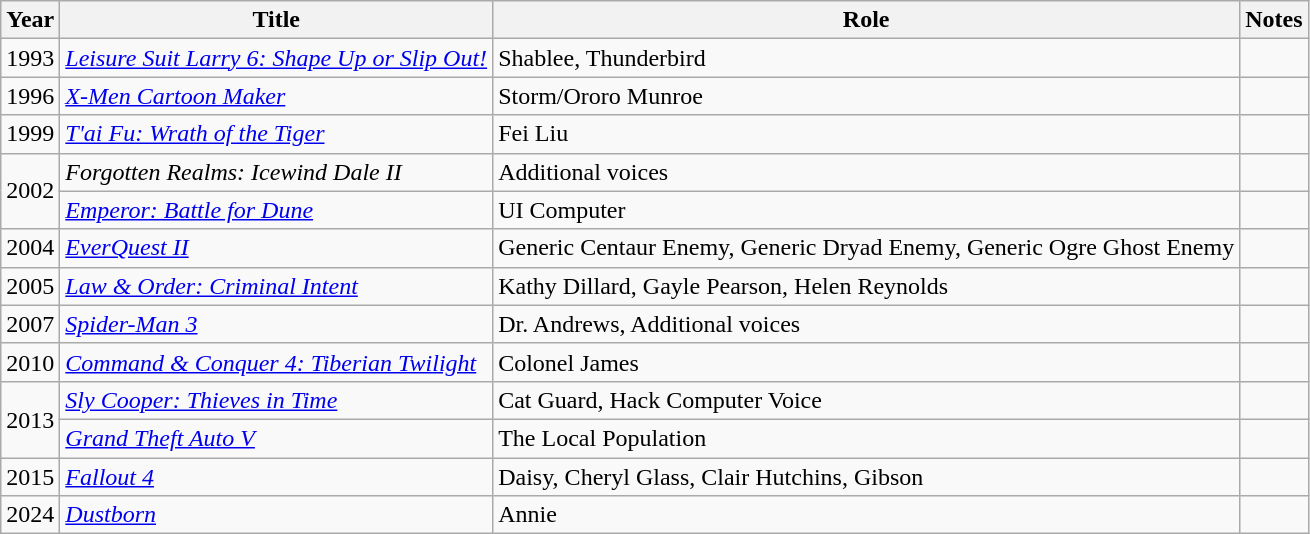<table class="wikitable sortable">
<tr>
<th>Year</th>
<th>Title</th>
<th>Role</th>
<th class="unsortable">Notes</th>
</tr>
<tr>
<td>1993</td>
<td><em><a href='#'>Leisure Suit Larry 6: Shape Up or Slip Out!</a></em></td>
<td>Shablee, Thunderbird</td>
<td></td>
</tr>
<tr>
<td>1996</td>
<td><em><a href='#'>X-Men Cartoon Maker</a></em></td>
<td>Storm/Ororo Munroe</td>
<td></td>
</tr>
<tr>
<td>1999</td>
<td><em><a href='#'>T'ai Fu: Wrath of the Tiger</a></em></td>
<td>Fei Liu</td>
<td></td>
</tr>
<tr>
<td rowspan="2">2002</td>
<td><em>Forgotten Realms: Icewind Dale II</em></td>
<td>Additional voices</td>
<td></td>
</tr>
<tr>
<td><em><a href='#'>Emperor: Battle for Dune</a></em></td>
<td>UI Computer</td>
<td></td>
</tr>
<tr>
<td>2004</td>
<td><em><a href='#'>EverQuest II</a></em></td>
<td>Generic Centaur Enemy, Generic Dryad Enemy, Generic Ogre Ghost Enemy</td>
<td></td>
</tr>
<tr>
<td>2005</td>
<td><em><a href='#'>Law & Order: Criminal Intent</a></em></td>
<td>Kathy Dillard, Gayle Pearson, Helen Reynolds</td>
<td></td>
</tr>
<tr>
<td>2007</td>
<td><em><a href='#'>Spider-Man 3</a></em></td>
<td>Dr. Andrews, Additional voices</td>
<td></td>
</tr>
<tr>
<td>2010</td>
<td><em><a href='#'>Command & Conquer 4: Tiberian Twilight</a></em></td>
<td>Colonel James</td>
<td></td>
</tr>
<tr>
<td rowspan="2">2013</td>
<td><em><a href='#'>Sly Cooper: Thieves in Time</a></em></td>
<td>Cat Guard, Hack Computer Voice</td>
<td></td>
</tr>
<tr>
<td><em><a href='#'>Grand Theft Auto V</a></em></td>
<td>The Local Population</td>
<td></td>
</tr>
<tr>
<td>2015</td>
<td><em><a href='#'>Fallout 4</a></em></td>
<td>Daisy, Cheryl Glass, Clair Hutchins, Gibson</td>
<td></td>
</tr>
<tr>
<td>2024</td>
<td><em><a href='#'>Dustborn</a></em></td>
<td>Annie</td>
<td></td>
</tr>
</table>
